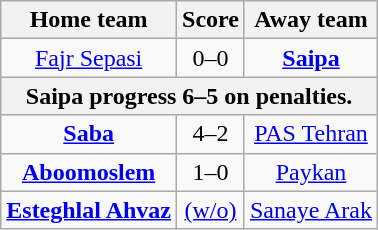<table class="wikitable" style="text-align: center">
<tr>
<th>Home team</th>
<th>Score</th>
<th>Away team</th>
</tr>
<tr>
<td><a href='#'>Fajr Sepasi</a></td>
<td>0–0</td>
<td><strong><a href='#'>Saipa</a></strong></td>
</tr>
<tr>
<th colspan=3>Saipa progress 6–5 on penalties.</th>
</tr>
<tr>
<td><strong><a href='#'>Saba</a></strong></td>
<td>4–2</td>
<td><a href='#'>PAS Tehran</a></td>
</tr>
<tr>
<td><strong><a href='#'>Aboomoslem</a></strong></td>
<td>1–0</td>
<td><a href='#'>Paykan</a></td>
</tr>
<tr>
<td><strong><a href='#'>Esteghlal Ahvaz</a></strong></td>
<td><a href='#'>(w/o)</a></td>
<td><a href='#'>Sanaye Arak</a></td>
</tr>
</table>
